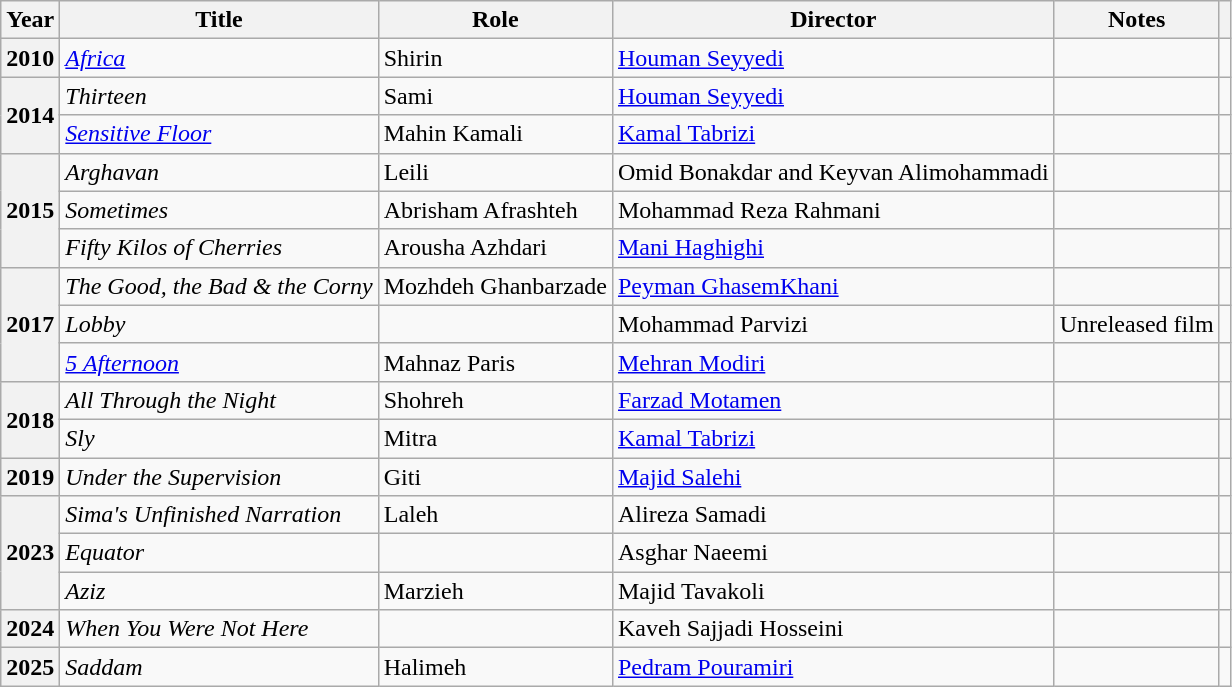<table class="wikitable plainrowheaders sortable"  style=font-size:100%>
<tr>
<th scope="col">Year</th>
<th scope="col">Title</th>
<th scope="col">Role</th>
<th scope="col">Director</th>
<th>Notes</th>
<th scope="col" class="unsortable"></th>
</tr>
<tr>
<th scope=row>2010</th>
<td><em><a href='#'>Africa</a></em></td>
<td>Shirin</td>
<td><a href='#'>Houman Seyyedi</a></td>
<td></td>
<td></td>
</tr>
<tr>
<th scope=row rowspan="2">2014</th>
<td><em>Thirteen</em></td>
<td>Sami</td>
<td><a href='#'>Houman Seyyedi</a></td>
<td></td>
<td></td>
</tr>
<tr>
<td><em><a href='#'>Sensitive Floor</a></em></td>
<td>Mahin Kamali</td>
<td><a href='#'>Kamal Tabrizi</a></td>
<td></td>
<td></td>
</tr>
<tr>
<th scope=row rowspan="3">2015</th>
<td><em>Arghavan</em></td>
<td>Leili</td>
<td>Omid Bonakdar and Keyvan Alimohammadi</td>
<td></td>
<td></td>
</tr>
<tr>
<td><em>Sometimes</em></td>
<td>Abrisham Afrashteh</td>
<td>Mohammad Reza Rahmani</td>
<td></td>
<td></td>
</tr>
<tr>
<td><em>Fifty Kilos of Cherries</em></td>
<td>Arousha Azhdari</td>
<td><a href='#'>Mani Haghighi</a></td>
<td></td>
<td></td>
</tr>
<tr>
<th scope=row rowspan="3">2017</th>
<td><em>The Good, the Bad & the Corny</em></td>
<td>Mozhdeh Ghanbarzade</td>
<td><a href='#'>Peyman GhasemKhani</a></td>
<td></td>
<td></td>
</tr>
<tr>
<td><em>Lobby</em></td>
<td></td>
<td>Mohammad Parvizi</td>
<td>Unreleased film</td>
<td></td>
</tr>
<tr>
<td><em><a href='#'>5 Afternoon</a></em></td>
<td>Mahnaz Paris</td>
<td><a href='#'>Mehran Modiri</a></td>
<td></td>
<td></td>
</tr>
<tr>
<th scope=row rowspan="2">2018</th>
<td><em>All Through the Night</em></td>
<td>Shohreh</td>
<td><a href='#'>Farzad Motamen</a></td>
<td></td>
<td></td>
</tr>
<tr>
<td><em>Sly</em></td>
<td>Mitra</td>
<td><a href='#'>Kamal Tabrizi</a></td>
<td></td>
<td></td>
</tr>
<tr>
<th scope=row>2019</th>
<td><em>Under the Supervision</em></td>
<td>Giti</td>
<td><a href='#'>Majid Salehi</a></td>
<td></td>
<td></td>
</tr>
<tr>
<th rowspan="3" scope="row">2023</th>
<td><em>Sima's Unfinished Narration</em></td>
<td>Laleh</td>
<td>Alireza Samadi</td>
<td></td>
<td></td>
</tr>
<tr>
<td><em>Equator</em></td>
<td></td>
<td>Asghar Naeemi</td>
<td></td>
<td></td>
</tr>
<tr>
<td><em>Aziz</em></td>
<td>Marzieh</td>
<td>Majid Tavakoli</td>
<td></td>
<td></td>
</tr>
<tr>
<th scope=row>2024</th>
<td><em>When You Were Not Here</em></td>
<td></td>
<td>Kaveh Sajjadi Hosseini</td>
<td></td>
<td></td>
</tr>
<tr>
<th scope="row">2025</th>
<td><em>Saddam</em></td>
<td>Halimeh</td>
<td><a href='#'>Pedram Pouramiri</a></td>
<td></td>
<td></td>
</tr>
</table>
